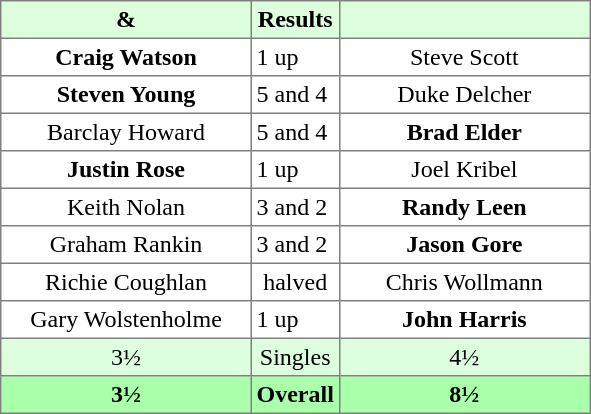<table border="1" cellpadding="3" style="border-collapse: collapse; text-align:center;">
<tr style="background:#ddffdd;">
<th width=160> & </th>
<th>Results</th>
<th width=160></th>
</tr>
<tr>
<td><strong>Craig Watson</strong></td>
<td align=left> 1 up</td>
<td>Steve Scott</td>
</tr>
<tr>
<td><strong>Steven Young</strong></td>
<td align=left> 5 and 4</td>
<td>Duke Delcher</td>
</tr>
<tr>
<td>Barclay Howard</td>
<td align=left> 5 and 4</td>
<td><strong>Brad Elder</strong></td>
</tr>
<tr>
<td><strong>Justin Rose</strong></td>
<td align=left> 1 up</td>
<td>Joel Kribel</td>
</tr>
<tr>
<td>Keith Nolan</td>
<td align=left> 3 and 2</td>
<td><strong>Randy Leen</strong></td>
</tr>
<tr>
<td>Graham Rankin</td>
<td align=left> 3 and 2</td>
<td><strong>Jason Gore</strong></td>
</tr>
<tr>
<td>Richie Coughlan</td>
<td>halved</td>
<td>Chris Wollmann</td>
</tr>
<tr>
<td>Gary Wolstenholme</td>
<td align=left> 1 up</td>
<td><strong>John Harris</strong></td>
</tr>
<tr style="background:#ddffdd;">
<td>3½</td>
<td>Singles</td>
<td>4½</td>
</tr>
<tr style="background:#aaffaa;">
<th>3½</th>
<th>Overall</th>
<th>8½</th>
</tr>
</table>
